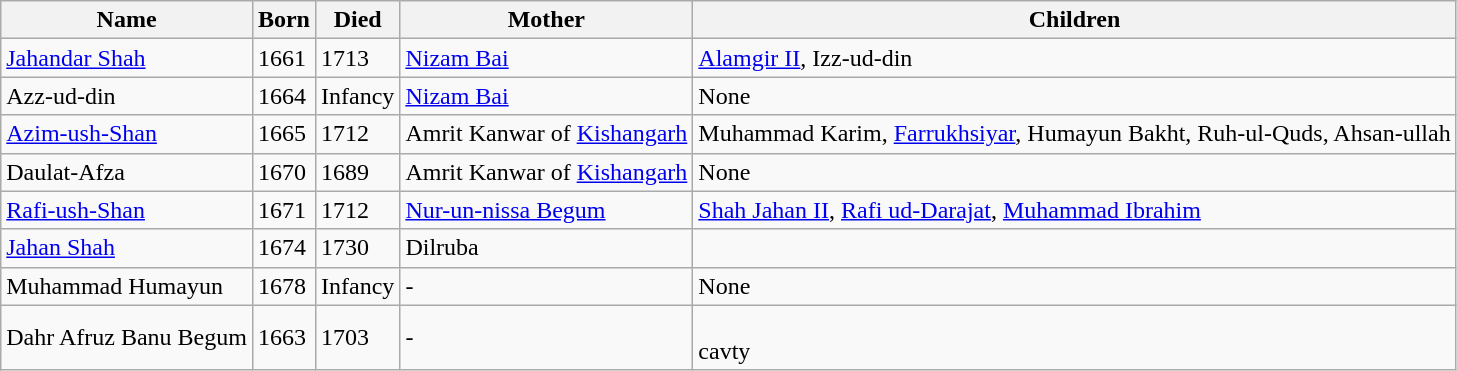<table class="wikitable">
<tr>
<th>Name</th>
<th>Born</th>
<th>Died</th>
<th>Mother</th>
<th>Children</th>
</tr>
<tr>
<td><a href='#'>Jahandar Shah</a></td>
<td>1661</td>
<td>1713</td>
<td><a href='#'>Nizam Bai</a></td>
<td><a href='#'>Alamgir II</a>, Izz-ud-din</td>
</tr>
<tr>
<td>Azz-ud-din</td>
<td>1664</td>
<td>Infancy</td>
<td><a href='#'>Nizam Bai</a></td>
<td>None</td>
</tr>
<tr>
<td><a href='#'>Azim-ush-Shan</a></td>
<td>1665</td>
<td>1712</td>
<td>Amrit Kanwar of <a href='#'>Kishangarh</a></td>
<td>Muhammad Karim, <a href='#'>Farrukhsiyar</a>, Humayun Bakht, Ruh-ul-Quds, Ahsan-ullah</td>
</tr>
<tr>
<td>Daulat-Afza</td>
<td>1670</td>
<td>1689</td>
<td>Amrit Kanwar of <a href='#'>Kishangarh</a></td>
<td>None</td>
</tr>
<tr>
<td><a href='#'>Rafi-ush-Shan</a></td>
<td>1671</td>
<td>1712</td>
<td><a href='#'>Nur-un-nissa Begum</a></td>
<td><a href='#'>Shah Jahan II</a>, <a href='#'>Rafi ud-Darajat</a>, <a href='#'>Muhammad Ibrahim</a></td>
</tr>
<tr>
<td><a href='#'>Jahan Shah</a></td>
<td>1674</td>
<td>1730</td>
<td>Dilruba</td>
<td></td>
</tr>
<tr>
<td>Muhammad Humayun</td>
<td>1678</td>
<td>Infancy</td>
<td>-</td>
<td>None</td>
</tr>
<tr>
<td>Dahr Afruz Banu Begum</td>
<td>1663</td>
<td>1703</td>
<td>-</td>
<td><br>cavty</td>
</tr>
</table>
